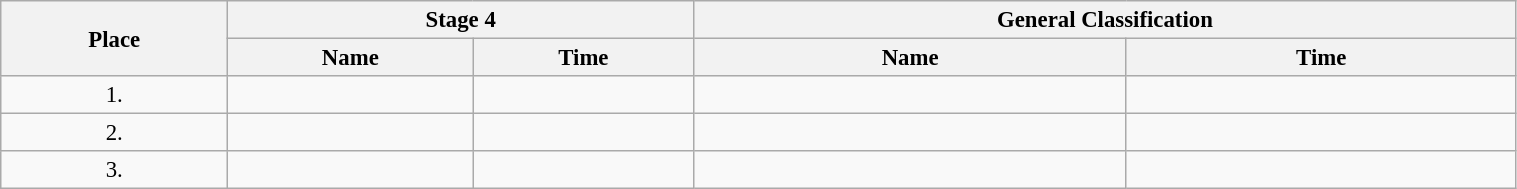<table class="wikitable"  style="font-size:95%; width:80%;">
<tr>
<th rowspan="2">Place</th>
<th colspan="2">Stage 4</th>
<th colspan="2">General Classification</th>
</tr>
<tr>
<th>Name</th>
<th>Time</th>
<th>Name</th>
<th>Time</th>
</tr>
<tr>
<td style="text-align:center;">1.</td>
<td></td>
<td></td>
<td></td>
<td></td>
</tr>
<tr>
<td style="text-align:center;">2.</td>
<td></td>
<td></td>
<td></td>
<td></td>
</tr>
<tr>
<td style="text-align:center;">3.</td>
<td></td>
<td></td>
<td></td>
<td></td>
</tr>
</table>
